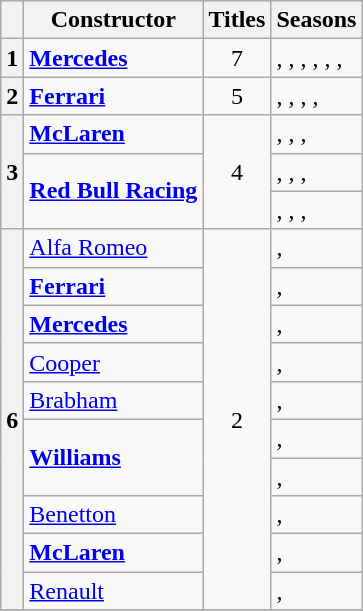<table class="wikitable">
<tr>
<th></th>
<th>Constructor</th>
<th>Titles</th>
<th>Seasons</th>
</tr>
<tr>
<th>1</th>
<td> <strong><a href='#'>Mercedes</a></strong></td>
<td align=center>7</td>
<td>, , , , , , </td>
</tr>
<tr>
<th>2</th>
<td> <strong><a href='#'>Ferrari</a></strong></td>
<td align=center>5</td>
<td>, , , , </td>
</tr>
<tr>
<th rowspan=3>3</th>
<td> <strong><a href='#'>McLaren</a></strong></td>
<td rowspan=3 align=center>4</td>
<td>, , , </td>
</tr>
<tr>
<td rowspan=2> <strong><a href='#'>Red Bull Racing</a></strong></td>
<td>, , , </td>
</tr>
<tr>
<td>, , , </td>
</tr>
<tr>
<th rowspan=10>6</th>
<td> <a href='#'>Alfa Romeo</a></td>
<td rowspan=10 align="center">2</td>
<td>, </td>
</tr>
<tr>
<td> <strong><a href='#'>Ferrari</a></strong></td>
<td>, </td>
</tr>
<tr>
<td> <strong><a href='#'>Mercedes</a></strong></td>
<td>, </td>
</tr>
<tr>
<td> <a href='#'>Cooper</a></td>
<td>, </td>
</tr>
<tr>
<td> <a href='#'>Brabham</a></td>
<td>, </td>
</tr>
<tr>
<td rowspan=2> <strong><a href='#'>Williams</a></strong></td>
<td>, </td>
</tr>
<tr>
<td>, </td>
</tr>
<tr>
<td> <a href='#'>Benetton</a></td>
<td>, </td>
</tr>
<tr>
<td> <strong><a href='#'>McLaren</a></strong></td>
<td>, </td>
</tr>
<tr>
<td> <a href='#'>Renault</a></td>
<td>, </td>
</tr>
<tr>
</tr>
</table>
